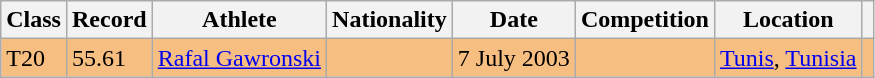<table class="wikitable">
<tr>
<th>Class</th>
<th>Record</th>
<th>Athlete</th>
<th>Nationality</th>
<th>Date</th>
<th>Competition</th>
<th>Location</th>
<th></th>
</tr>
<tr bgcolor=#F7BE81>
<td>T20</td>
<td>55.61</td>
<td><a href='#'>Rafal Gawronski</a></td>
<td></td>
<td>7 July 2003</td>
<td></td>
<td><a href='#'>Tunis</a>, <a href='#'>Tunisia</a></td>
<td></td>
</tr>
</table>
